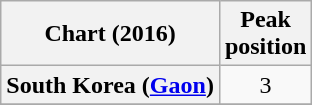<table class="wikitable sortable plainrowheaders" style="text-align:center;">
<tr>
<th>Chart (2016)</th>
<th>Peak<br>position</th>
</tr>
<tr>
<th scope="row">South Korea (<a href='#'>Gaon</a>)</th>
<td>3</td>
</tr>
<tr>
</tr>
</table>
